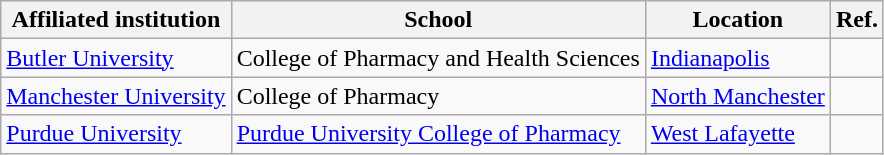<table class="wikitable sortable">
<tr>
<th>Affiliated institution</th>
<th>School</th>
<th>Location</th>
<th>Ref.</th>
</tr>
<tr>
<td><a href='#'>Butler University</a></td>
<td>College of Pharmacy and Health Sciences</td>
<td><a href='#'>Indianapolis</a></td>
<td></td>
</tr>
<tr>
<td><a href='#'>Manchester University</a></td>
<td>College of Pharmacy</td>
<td><a href='#'>North Manchester</a></td>
<td></td>
</tr>
<tr>
<td><a href='#'>Purdue University</a></td>
<td><a href='#'>Purdue University College of Pharmacy</a></td>
<td><a href='#'>West Lafayette</a></td>
<td></td>
</tr>
</table>
